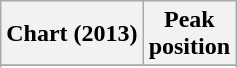<table class="wikitable sortable plainrowheaders" style="text-align:center">
<tr>
<th scope="col">Chart (2013)</th>
<th scope="col">Peak<br> position</th>
</tr>
<tr>
</tr>
<tr>
</tr>
<tr>
</tr>
<tr>
</tr>
<tr>
</tr>
</table>
